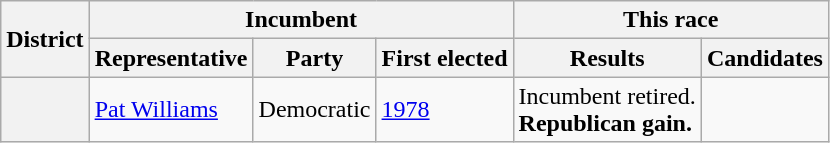<table class=wikitable>
<tr>
<th rowspan=2>District</th>
<th colspan=3>Incumbent</th>
<th colspan=2>This race</th>
</tr>
<tr>
<th>Representative</th>
<th>Party</th>
<th>First elected</th>
<th>Results</th>
<th>Candidates</th>
</tr>
<tr>
<th></th>
<td><a href='#'>Pat Williams</a></td>
<td>Democratic</td>
<td><a href='#'>1978</a></td>
<td>Incumbent retired.<br><strong>Republican gain.</strong></td>
<td nowrap></td>
</tr>
</table>
